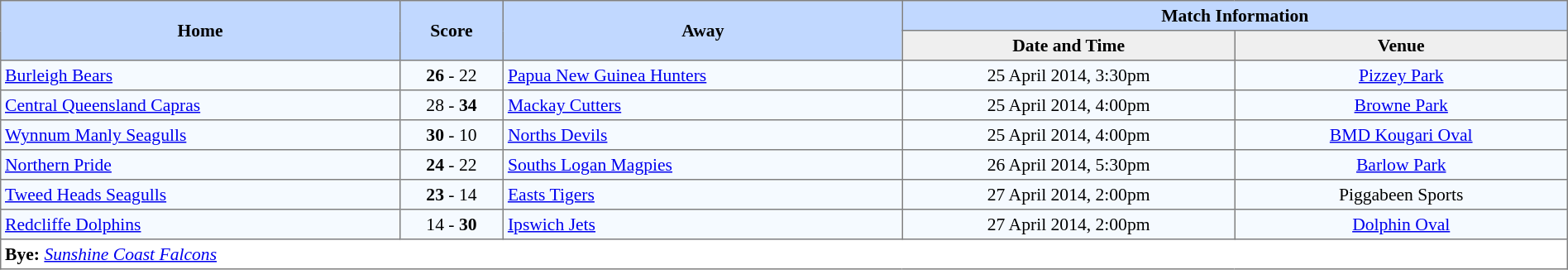<table border=1 style="border-collapse:collapse; font-size:90%; text-align:center;" cellpadding=3 cellspacing=0>
<tr bgcolor=#C1D8FF>
<th rowspan=2 width=12%>Home</th>
<th rowspan=2 width=3%>Score</th>
<th rowspan=2 width=12%>Away</th>
<th colspan=5>Match Information</th>
</tr>
<tr bgcolor=#EFEFEF>
<th width=10%>Date and Time</th>
<th width=10%>Venue</th>
</tr>
<tr bgcolor=#F5FAFF>
<td align=left> <a href='#'>Burleigh Bears</a></td>
<td><strong>26</strong> - 22</td>
<td align=left> <a href='#'>Papua New Guinea Hunters</a></td>
<td>25 April 2014, 3:30pm</td>
<td><a href='#'>Pizzey Park</a></td>
</tr>
<tr bgcolor=#F5FAFF>
<td align=left> <a href='#'>Central Queensland Capras</a></td>
<td>28 - <strong>34</strong></td>
<td align=left> <a href='#'>Mackay Cutters</a></td>
<td>25 April 2014, 4:00pm</td>
<td><a href='#'>Browne Park</a></td>
</tr>
<tr bgcolor=#F5FAFF>
<td align=left> <a href='#'>Wynnum Manly Seagulls</a></td>
<td><strong>30</strong> - 10</td>
<td align=left> <a href='#'>Norths Devils</a></td>
<td>25 April 2014, 4:00pm</td>
<td><a href='#'>BMD Kougari Oval</a></td>
</tr>
<tr bgcolor=#F5FAFF>
<td align=left> <a href='#'>Northern Pride</a></td>
<td><strong>24</strong> - 22</td>
<td align=left> <a href='#'>Souths Logan Magpies</a></td>
<td>26 April 2014, 5:30pm</td>
<td><a href='#'>Barlow Park</a></td>
</tr>
<tr bgcolor=#F5FAFF>
<td align=left> <a href='#'>Tweed Heads Seagulls</a></td>
<td><strong>23</strong> - 14</td>
<td align=left> <a href='#'>Easts Tigers</a></td>
<td>27 April 2014, 2:00pm</td>
<td>Piggabeen Sports</td>
</tr>
<tr bgcolor=#F5FAFF>
<td align=left> <a href='#'>Redcliffe Dolphins</a></td>
<td>14 - <strong>30</strong></td>
<td align=left> <a href='#'>Ipswich Jets</a></td>
<td>27 April 2014, 2:00pm</td>
<td><a href='#'>Dolphin Oval</a></td>
</tr>
<tr>
<td colspan="5" style="text-align:left;"><strong>Bye:</strong> <em><a href='#'>Sunshine Coast Falcons</a></em></td>
</tr>
</table>
